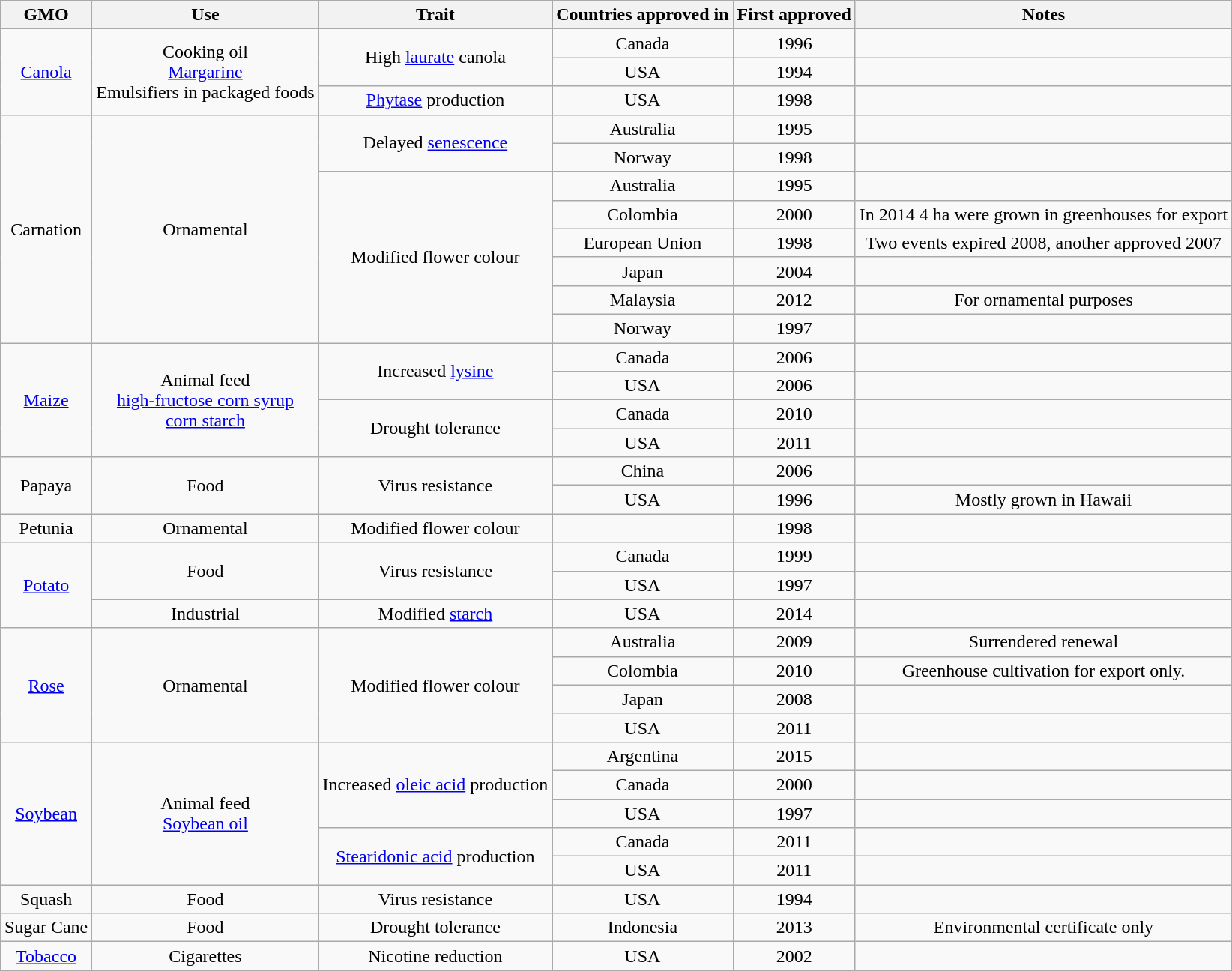<table style="margin:auto; text-align:center" class="wikitable sortable">
<tr>
<th>GMO</th>
<th>Use</th>
<th>Trait</th>
<th>Countries approved in</th>
<th>First approved</th>
<th>Notes</th>
</tr>
<tr>
<td rowspan="3"><a href='#'>Canola</a></td>
<td rowspan="3">Cooking oil<br><a href='#'>Margarine</a><br>Emulsifiers in packaged foods</td>
<td rowspan="2">High <a href='#'>laurate</a> canola</td>
<td>Canada</td>
<td>1996</td>
<td></td>
</tr>
<tr>
<td>USA</td>
<td>1994</td>
<td></td>
</tr>
<tr>
<td><a href='#'>Phytase</a> production</td>
<td>USA</td>
<td>1998</td>
<td></td>
</tr>
<tr>
<td rowspan="8">Carnation</td>
<td rowspan="8">Ornamental</td>
<td rowspan="2">Delayed <a href='#'>senescence</a></td>
<td>Australia</td>
<td>1995</td>
<td></td>
</tr>
<tr>
<td>Norway</td>
<td>1998</td>
<td></td>
</tr>
<tr>
<td rowspan="6">Modified flower colour</td>
<td>Australia</td>
<td>1995</td>
<td></td>
</tr>
<tr>
<td>Colombia</td>
<td>2000</td>
<td>In 2014 4 ha were grown in greenhouses for export</td>
</tr>
<tr>
<td>European Union</td>
<td>1998</td>
<td>Two events expired 2008, another approved 2007</td>
</tr>
<tr>
<td>Japan</td>
<td>2004</td>
<td></td>
</tr>
<tr>
<td>Malaysia</td>
<td>2012</td>
<td>For ornamental purposes</td>
</tr>
<tr>
<td>Norway</td>
<td>1997</td>
<td></td>
</tr>
<tr>
<td rowspan="4"><a href='#'>Maize</a></td>
<td rowspan="4">Animal feed<br><a href='#'>high-fructose corn syrup</a><br><a href='#'>corn starch</a></td>
<td rowspan="2">Increased <a href='#'>lysine</a></td>
<td>Canada</td>
<td>2006</td>
<td></td>
</tr>
<tr>
<td>USA</td>
<td>2006</td>
<td></td>
</tr>
<tr>
<td rowspan="2">Drought tolerance</td>
<td>Canada</td>
<td>2010</td>
<td></td>
</tr>
<tr>
<td>USA</td>
<td>2011</td>
<td></td>
</tr>
<tr>
<td rowspan="2">Papaya</td>
<td rowspan="2">Food</td>
<td rowspan="2">Virus resistance</td>
<td>China</td>
<td>2006</td>
<td></td>
</tr>
<tr>
<td>USA</td>
<td>1996</td>
<td>Mostly grown in Hawaii</td>
</tr>
<tr>
<td>Petunia</td>
<td>Ornamental</td>
<td>Modified flower colour</td>
<td></td>
<td>1998</td>
<td></td>
</tr>
<tr>
<td rowspan="3"><a href='#'>Potato</a></td>
<td rowspan="2">Food</td>
<td rowspan="2">Virus resistance</td>
<td>Canada</td>
<td>1999</td>
<td></td>
</tr>
<tr>
<td>USA</td>
<td>1997</td>
<td></td>
</tr>
<tr>
<td>Industrial</td>
<td>Modified <a href='#'>starch</a></td>
<td>USA</td>
<td>2014</td>
<td></td>
</tr>
<tr>
<td rowspan="4"><a href='#'>Rose</a></td>
<td rowspan="4">Ornamental</td>
<td rowspan="4">Modified flower colour</td>
<td>Australia</td>
<td>2009</td>
<td>Surrendered renewal</td>
</tr>
<tr>
<td>Colombia</td>
<td>2010</td>
<td>Greenhouse cultivation for export only.</td>
</tr>
<tr>
<td>Japan</td>
<td>2008</td>
<td></td>
</tr>
<tr>
<td>USA</td>
<td>2011</td>
<td></td>
</tr>
<tr>
<td rowspan="5"><a href='#'>Soybean</a></td>
<td rowspan="5">Animal feed<br><a href='#'>Soybean oil</a></td>
<td rowspan="3">Increased <a href='#'>oleic acid</a> production</td>
<td>Argentina</td>
<td>2015</td>
<td></td>
</tr>
<tr>
<td>Canada</td>
<td>2000</td>
<td></td>
</tr>
<tr>
<td>USA</td>
<td>1997</td>
<td></td>
</tr>
<tr>
<td rowspan="2"><a href='#'>Stearidonic acid</a> production</td>
<td>Canada</td>
<td>2011</td>
<td></td>
</tr>
<tr>
<td>USA</td>
<td>2011</td>
<td></td>
</tr>
<tr>
<td>Squash</td>
<td>Food</td>
<td>Virus resistance</td>
<td>USA</td>
<td>1994</td>
<td></td>
</tr>
<tr>
<td>Sugar Cane</td>
<td>Food</td>
<td>Drought tolerance</td>
<td>Indonesia</td>
<td>2013</td>
<td>Environmental certificate only</td>
</tr>
<tr>
<td><a href='#'>Tobacco</a></td>
<td>Cigarettes</td>
<td>Nicotine reduction</td>
<td>USA</td>
<td>2002</td>
<td></td>
</tr>
</table>
